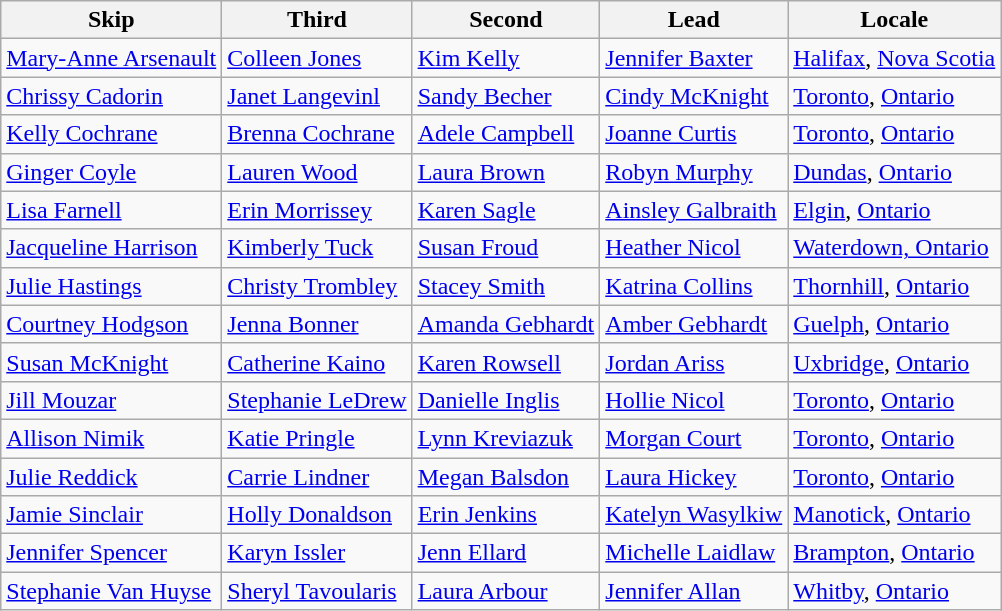<table class=wikitable>
<tr>
<th>Skip</th>
<th>Third</th>
<th>Second</th>
<th>Lead</th>
<th>Locale</th>
</tr>
<tr>
<td><a href='#'>Mary-Anne Arsenault</a></td>
<td><a href='#'>Colleen Jones</a></td>
<td><a href='#'>Kim Kelly</a></td>
<td><a href='#'>Jennifer Baxter</a></td>
<td> <a href='#'>Halifax</a>, <a href='#'>Nova Scotia</a></td>
</tr>
<tr>
<td><a href='#'>Chrissy Cadorin</a></td>
<td><a href='#'>Janet Langevinl</a></td>
<td><a href='#'>Sandy Becher</a></td>
<td><a href='#'>Cindy McKnight</a></td>
<td> <a href='#'>Toronto</a>, <a href='#'>Ontario</a></td>
</tr>
<tr>
<td><a href='#'>Kelly Cochrane</a></td>
<td><a href='#'>Brenna Cochrane</a></td>
<td><a href='#'>Adele Campbell</a></td>
<td><a href='#'>Joanne Curtis</a></td>
<td> <a href='#'>Toronto</a>, <a href='#'>Ontario</a></td>
</tr>
<tr>
<td><a href='#'>Ginger Coyle</a></td>
<td><a href='#'>Lauren Wood</a></td>
<td><a href='#'>Laura Brown</a></td>
<td><a href='#'>Robyn Murphy</a></td>
<td> <a href='#'>Dundas</a>, <a href='#'>Ontario</a></td>
</tr>
<tr>
<td><a href='#'>Lisa Farnell</a></td>
<td><a href='#'>Erin Morrissey</a></td>
<td><a href='#'>Karen Sagle</a></td>
<td><a href='#'>Ainsley Galbraith</a></td>
<td> <a href='#'>Elgin</a>, <a href='#'>Ontario</a></td>
</tr>
<tr>
<td><a href='#'>Jacqueline Harrison</a></td>
<td><a href='#'>Kimberly Tuck</a></td>
<td><a href='#'>Susan Froud</a></td>
<td><a href='#'>Heather Nicol</a></td>
<td> <a href='#'>Waterdown, Ontario</a></td>
</tr>
<tr>
<td><a href='#'>Julie Hastings</a></td>
<td><a href='#'>Christy Trombley</a></td>
<td><a href='#'>Stacey Smith</a></td>
<td><a href='#'>Katrina Collins</a></td>
<td> <a href='#'>Thornhill</a>, <a href='#'>Ontario</a></td>
</tr>
<tr>
<td><a href='#'>Courtney Hodgson</a></td>
<td><a href='#'>Jenna Bonner</a></td>
<td><a href='#'>Amanda Gebhardt</a></td>
<td><a href='#'>Amber Gebhardt</a></td>
<td> <a href='#'>Guelph</a>, <a href='#'>Ontario</a></td>
</tr>
<tr>
<td><a href='#'>Susan McKnight</a></td>
<td><a href='#'>Catherine Kaino</a></td>
<td><a href='#'>Karen Rowsell</a></td>
<td><a href='#'>Jordan Ariss</a></td>
<td> <a href='#'>Uxbridge</a>, <a href='#'>Ontario</a></td>
</tr>
<tr>
<td><a href='#'>Jill Mouzar</a></td>
<td><a href='#'>Stephanie LeDrew</a></td>
<td><a href='#'>Danielle Inglis</a></td>
<td><a href='#'>Hollie Nicol</a></td>
<td> <a href='#'>Toronto</a>, <a href='#'>Ontario</a></td>
</tr>
<tr>
<td><a href='#'>Allison Nimik</a></td>
<td><a href='#'>Katie Pringle</a></td>
<td><a href='#'>Lynn Kreviazuk</a></td>
<td><a href='#'>Morgan Court</a></td>
<td> <a href='#'>Toronto</a>, <a href='#'>Ontario</a></td>
</tr>
<tr>
<td><a href='#'>Julie Reddick</a></td>
<td><a href='#'>Carrie Lindner</a></td>
<td><a href='#'>Megan Balsdon</a></td>
<td><a href='#'>Laura Hickey</a></td>
<td> <a href='#'>Toronto</a>, <a href='#'>Ontario</a></td>
</tr>
<tr>
<td><a href='#'>Jamie Sinclair</a></td>
<td><a href='#'>Holly Donaldson</a></td>
<td><a href='#'>Erin Jenkins</a></td>
<td><a href='#'>Katelyn Wasylkiw</a></td>
<td> <a href='#'>Manotick</a>, <a href='#'>Ontario</a></td>
</tr>
<tr>
<td><a href='#'>Jennifer Spencer</a></td>
<td><a href='#'>Karyn Issler</a></td>
<td><a href='#'>Jenn Ellard</a></td>
<td><a href='#'>Michelle Laidlaw</a></td>
<td> <a href='#'>Brampton</a>, <a href='#'>Ontario</a></td>
</tr>
<tr>
<td><a href='#'>Stephanie Van Huyse</a></td>
<td><a href='#'>Sheryl Tavoularis</a></td>
<td><a href='#'>Laura Arbour</a></td>
<td><a href='#'>Jennifer Allan</a></td>
<td> <a href='#'>Whitby</a>, <a href='#'>Ontario</a></td>
</tr>
</table>
